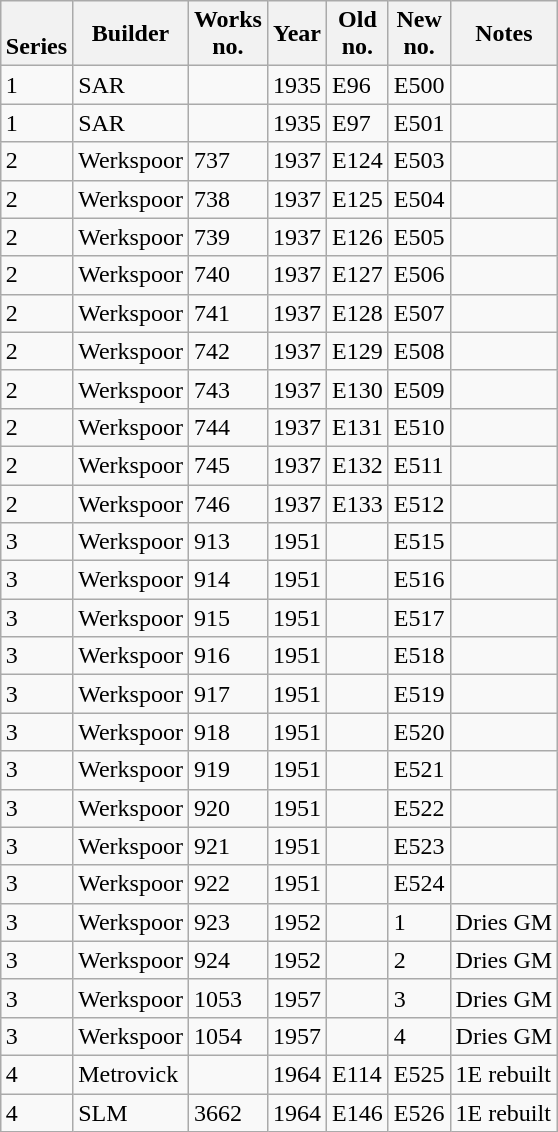<table class="wikitable collapsible collapsed sortable" style="margin:0.5em auto; font-size:100%;">
<tr>
<th><br>Series</th>
<th>Builder<br></th>
<th>Works<br>no.</th>
<th>Year<br></th>
<th>Old<br>no.</th>
<th>New<br>no.</th>
<th>Notes<br></th>
</tr>
<tr>
<td>1</td>
<td>SAR</td>
<td></td>
<td>1935</td>
<td>E96</td>
<td>E500</td>
<td></td>
</tr>
<tr>
<td>1</td>
<td>SAR</td>
<td></td>
<td>1935</td>
<td>E97</td>
<td>E501</td>
<td></td>
</tr>
<tr>
<td>2</td>
<td>Werkspoor</td>
<td>737</td>
<td>1937</td>
<td>E124</td>
<td>E503</td>
<td></td>
</tr>
<tr>
<td>2</td>
<td>Werkspoor</td>
<td>738</td>
<td>1937</td>
<td>E125</td>
<td>E504</td>
<td></td>
</tr>
<tr>
<td>2</td>
<td>Werkspoor</td>
<td>739</td>
<td>1937</td>
<td>E126</td>
<td>E505</td>
<td></td>
</tr>
<tr>
<td>2</td>
<td>Werkspoor</td>
<td>740</td>
<td>1937</td>
<td>E127</td>
<td>E506</td>
<td></td>
</tr>
<tr>
<td>2</td>
<td>Werkspoor</td>
<td>741</td>
<td>1937</td>
<td>E128</td>
<td>E507</td>
<td></td>
</tr>
<tr>
<td>2</td>
<td>Werkspoor</td>
<td>742</td>
<td>1937</td>
<td>E129</td>
<td>E508</td>
<td></td>
</tr>
<tr>
<td>2</td>
<td>Werkspoor</td>
<td>743</td>
<td>1937</td>
<td>E130</td>
<td>E509</td>
<td></td>
</tr>
<tr>
<td>2</td>
<td>Werkspoor</td>
<td>744</td>
<td>1937</td>
<td>E131</td>
<td>E510</td>
<td></td>
</tr>
<tr>
<td>2</td>
<td>Werkspoor</td>
<td>745</td>
<td>1937</td>
<td>E132</td>
<td>E511</td>
<td></td>
</tr>
<tr>
<td>2</td>
<td>Werkspoor</td>
<td>746</td>
<td>1937</td>
<td>E133</td>
<td>E512</td>
<td></td>
</tr>
<tr>
<td>3</td>
<td>Werkspoor</td>
<td>913</td>
<td>1951</td>
<td></td>
<td>E515</td>
<td></td>
</tr>
<tr>
<td>3</td>
<td>Werkspoor</td>
<td>914</td>
<td>1951</td>
<td></td>
<td>E516</td>
<td></td>
</tr>
<tr>
<td>3</td>
<td>Werkspoor</td>
<td>915</td>
<td>1951</td>
<td></td>
<td>E517</td>
<td></td>
</tr>
<tr>
<td>3</td>
<td>Werkspoor</td>
<td>916</td>
<td>1951</td>
<td></td>
<td>E518</td>
<td></td>
</tr>
<tr>
<td>3</td>
<td>Werkspoor</td>
<td>917</td>
<td>1951</td>
<td></td>
<td>E519</td>
<td></td>
</tr>
<tr>
<td>3</td>
<td>Werkspoor</td>
<td>918</td>
<td>1951</td>
<td></td>
<td>E520</td>
<td></td>
</tr>
<tr>
<td>3</td>
<td>Werkspoor</td>
<td>919</td>
<td>1951</td>
<td></td>
<td>E521</td>
<td></td>
</tr>
<tr>
<td>3</td>
<td>Werkspoor</td>
<td>920</td>
<td>1951</td>
<td></td>
<td>E522</td>
<td></td>
</tr>
<tr>
<td>3</td>
<td>Werkspoor</td>
<td>921</td>
<td>1951</td>
<td></td>
<td>E523</td>
<td></td>
</tr>
<tr>
<td>3</td>
<td>Werkspoor</td>
<td>922</td>
<td>1951</td>
<td></td>
<td>E524</td>
<td></td>
</tr>
<tr>
<td>3</td>
<td>Werkspoor</td>
<td>923</td>
<td>1952</td>
<td></td>
<td>1</td>
<td>Dries GM</td>
</tr>
<tr>
<td>3</td>
<td>Werkspoor</td>
<td>924</td>
<td>1952</td>
<td></td>
<td>2</td>
<td>Dries GM</td>
</tr>
<tr>
<td>3</td>
<td>Werkspoor</td>
<td>1053</td>
<td>1957</td>
<td></td>
<td>3</td>
<td>Dries GM</td>
</tr>
<tr>
<td>3</td>
<td>Werkspoor</td>
<td>1054</td>
<td>1957</td>
<td></td>
<td>4</td>
<td>Dries GM</td>
</tr>
<tr>
<td>4</td>
<td>Metrovick</td>
<td></td>
<td>1964</td>
<td>E114</td>
<td>E525</td>
<td>1E rebuilt</td>
</tr>
<tr>
<td>4</td>
<td>SLM</td>
<td>3662</td>
<td>1964</td>
<td>E146</td>
<td>E526</td>
<td>1E rebuilt</td>
</tr>
</table>
